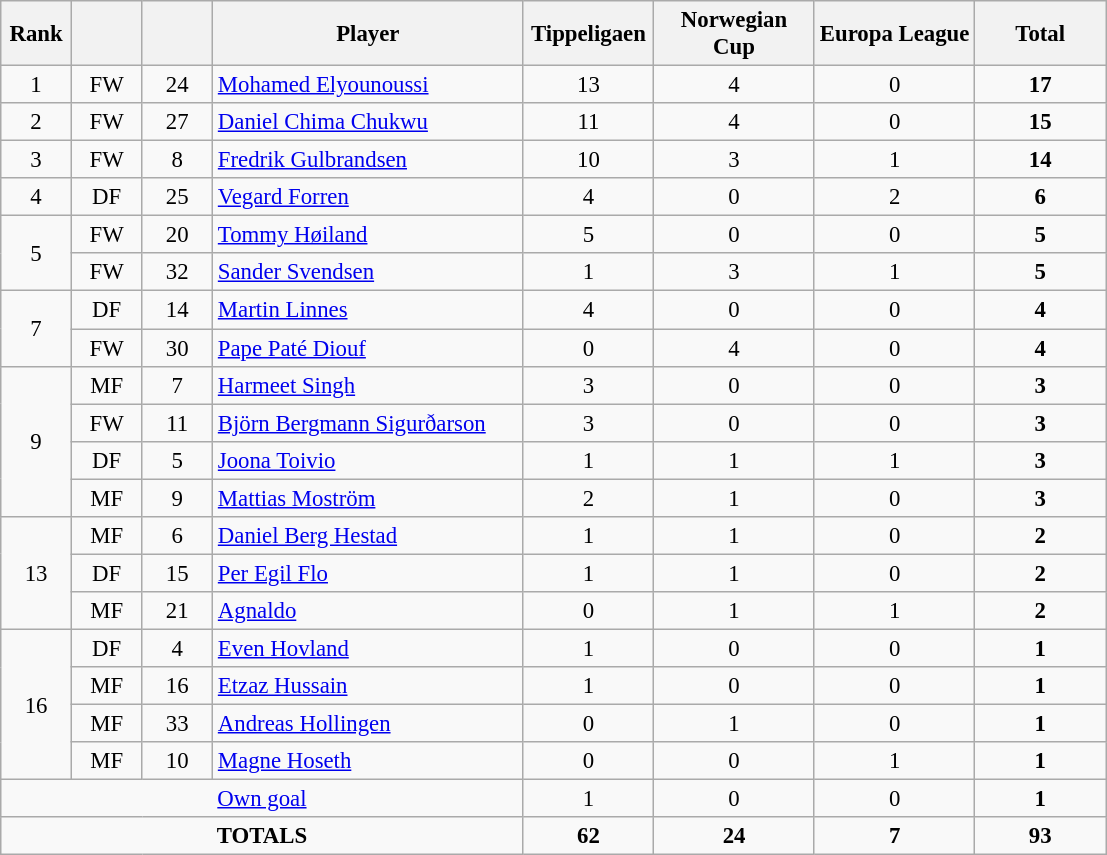<table class="wikitable" style="font-size: 95%; text-align: center;">
<tr>
<th width=40>Rank</th>
<th width=40></th>
<th width=40></th>
<th width=200>Player</th>
<th width=80>Tippeligaen</th>
<th width=100>Norwegian Cup</th>
<th width=100>Europa League</th>
<th width=80><strong>Total</strong></th>
</tr>
<tr>
<td>1</td>
<td>FW</td>
<td>24</td>
<td align=left> <a href='#'>Mohamed Elyounoussi</a></td>
<td>13</td>
<td>4</td>
<td>0</td>
<td><strong>17</strong></td>
</tr>
<tr>
<td>2</td>
<td>FW</td>
<td>27</td>
<td align=left> <a href='#'>Daniel Chima Chukwu</a></td>
<td>11</td>
<td>4</td>
<td>0</td>
<td><strong>15</strong></td>
</tr>
<tr>
<td>3</td>
<td>FW</td>
<td>8</td>
<td align=left> <a href='#'>Fredrik Gulbrandsen</a></td>
<td>10</td>
<td>3</td>
<td>1</td>
<td><strong>14</strong></td>
</tr>
<tr>
<td>4</td>
<td>DF</td>
<td>25</td>
<td align=left> <a href='#'>Vegard Forren</a></td>
<td>4</td>
<td>0</td>
<td>2</td>
<td><strong>6</strong></td>
</tr>
<tr>
<td rowspan=2>5</td>
<td>FW</td>
<td>20</td>
<td align=left> <a href='#'>Tommy Høiland</a></td>
<td>5</td>
<td>0</td>
<td>0</td>
<td><strong>5</strong></td>
</tr>
<tr>
<td>FW</td>
<td>32</td>
<td align=left> <a href='#'>Sander Svendsen</a></td>
<td>1</td>
<td>3</td>
<td>1</td>
<td><strong>5</strong></td>
</tr>
<tr>
<td rowspan=2>7</td>
<td>DF</td>
<td>14</td>
<td align=left> <a href='#'>Martin Linnes</a></td>
<td>4</td>
<td>0</td>
<td>0</td>
<td><strong>4</strong></td>
</tr>
<tr>
<td>FW</td>
<td>30</td>
<td align=left> <a href='#'>Pape Paté Diouf</a></td>
<td>0</td>
<td>4</td>
<td>0</td>
<td><strong>4</strong></td>
</tr>
<tr>
<td rowspan=4>9</td>
<td>MF</td>
<td>7</td>
<td align=left> <a href='#'>Harmeet Singh</a></td>
<td>3</td>
<td>0</td>
<td>0</td>
<td><strong>3</strong></td>
</tr>
<tr>
<td>FW</td>
<td>11</td>
<td align=left> <a href='#'>Björn Bergmann Sigurðarson</a></td>
<td>3</td>
<td>0</td>
<td>0</td>
<td><strong>3</strong></td>
</tr>
<tr>
<td>DF</td>
<td>5</td>
<td align=left> <a href='#'>Joona Toivio</a></td>
<td>1</td>
<td>1</td>
<td>1</td>
<td><strong>3</strong></td>
</tr>
<tr>
<td>MF</td>
<td>9</td>
<td align=left> <a href='#'>Mattias Moström</a></td>
<td>2</td>
<td>1</td>
<td>0</td>
<td><strong>3</strong></td>
</tr>
<tr>
<td rowspan=3>13</td>
<td>MF</td>
<td>6</td>
<td align=left> <a href='#'>Daniel Berg Hestad</a></td>
<td>1</td>
<td>1</td>
<td>0</td>
<td><strong>2</strong></td>
</tr>
<tr>
<td>DF</td>
<td>15</td>
<td align=left> <a href='#'>Per Egil Flo</a></td>
<td>1</td>
<td>1</td>
<td>0</td>
<td><strong>2</strong></td>
</tr>
<tr>
<td>MF</td>
<td>21</td>
<td align=left> <a href='#'>Agnaldo</a></td>
<td>0</td>
<td>1</td>
<td>1</td>
<td><strong>2</strong></td>
</tr>
<tr>
<td rowspan=4>16</td>
<td>DF</td>
<td>4</td>
<td align=left> <a href='#'>Even Hovland</a></td>
<td>1</td>
<td>0</td>
<td>0</td>
<td><strong>1</strong></td>
</tr>
<tr>
<td>MF</td>
<td>16</td>
<td align=left> <a href='#'>Etzaz Hussain</a></td>
<td>1</td>
<td>0</td>
<td>0</td>
<td><strong>1</strong></td>
</tr>
<tr>
<td>MF</td>
<td>33</td>
<td align=left> <a href='#'>Andreas Hollingen</a></td>
<td>0</td>
<td>1</td>
<td>0</td>
<td><strong>1</strong></td>
</tr>
<tr>
<td>MF</td>
<td>10</td>
<td align=left> <a href='#'>Magne Hoseth</a></td>
<td>0</td>
<td>0</td>
<td>1</td>
<td><strong>1</strong></td>
</tr>
<tr>
<td colspan=4><a href='#'>Own goal</a></td>
<td>1</td>
<td>0</td>
<td>0</td>
<td><strong>1</strong></td>
</tr>
<tr>
<td colspan=4><strong>TOTALS</strong></td>
<td><strong>62</strong></td>
<td><strong>24</strong></td>
<td><strong>7</strong></td>
<td><strong>93</strong></td>
</tr>
</table>
